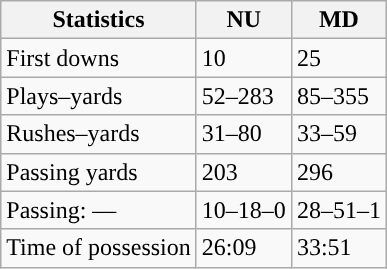<table class="wikitable" style="float:left">
<tr>
<th>Statistics</th>
<th>NU</th>
<th>MD</th>
</tr>
<tr>
<td>First downs</td>
<td>10</td>
<td>25</td>
</tr>
<tr>
<td>Plays–yards</td>
<td>52–283</td>
<td>85–355</td>
</tr>
<tr>
<td>Rushes–yards</td>
<td>31–80</td>
<td>33–59</td>
</tr>
<tr>
<td>Passing yards</td>
<td>203</td>
<td>296</td>
</tr>
<tr>
<td>Passing: ––</td>
<td>10–18–0</td>
<td>28–51–1</td>
</tr>
<tr>
<td>Time of possession</td>
<td>26:09</td>
<td>33:51</td>
</tr>
</table>
